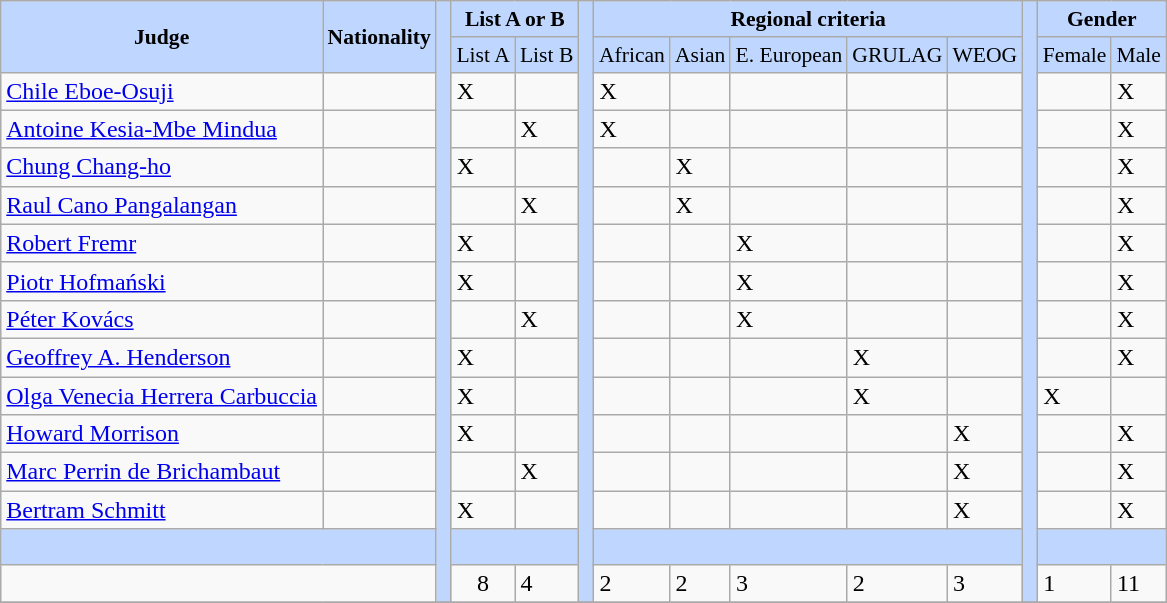<table class="wikitable col3center col4center col5center col6center col7center col8center col9center col10center col11center">
<tr bgcolor=#BFD7FF align="center" style="font-size:90%;">
<td rowspan=2><strong>Judge</strong></td>
<td rowspan=2><strong>Nationality</strong></td>
<td rowspan=16> </td>
<td colspan=2><strong>List A or B</strong></td>
<td rowspan=16> </td>
<td colspan=5><strong>Regional criteria</strong></td>
<td rowspan=16> </td>
<td colspan=2><strong>Gender</strong></td>
</tr>
<tr bgcolor=#BFD7FF align="center" style="font-size:90%;">
<td>List A</td>
<td>List B</td>
<td>African</td>
<td>Asian</td>
<td>E. European</td>
<td>GRULAG</td>
<td>WEOG</td>
<td>Female</td>
<td>Male</td>
</tr>
<tr>
<td><a href='#'>Chile Eboe-Osuji</a></td>
<td></td>
<td>X</td>
<td></td>
<td>X</td>
<td></td>
<td></td>
<td></td>
<td></td>
<td></td>
<td>X</td>
</tr>
<tr>
<td><a href='#'>Antoine Kesia-Mbe Mindua</a></td>
<td></td>
<td></td>
<td>X</td>
<td>X</td>
<td></td>
<td></td>
<td></td>
<td></td>
<td></td>
<td>X</td>
</tr>
<tr>
<td><a href='#'>Chung Chang-ho</a></td>
<td></td>
<td>X</td>
<td></td>
<td></td>
<td>X</td>
<td></td>
<td></td>
<td></td>
<td></td>
<td>X</td>
</tr>
<tr>
<td><a href='#'>Raul Cano Pangalangan</a></td>
<td></td>
<td></td>
<td>X</td>
<td></td>
<td>X</td>
<td></td>
<td></td>
<td></td>
<td></td>
<td>X</td>
</tr>
<tr>
<td><a href='#'>Robert Fremr</a></td>
<td></td>
<td>X</td>
<td></td>
<td></td>
<td></td>
<td>X</td>
<td></td>
<td></td>
<td></td>
<td>X</td>
</tr>
<tr>
<td><a href='#'>Piotr Hofmański</a></td>
<td></td>
<td>X</td>
<td></td>
<td></td>
<td></td>
<td>X</td>
<td></td>
<td></td>
<td></td>
<td>X</td>
</tr>
<tr>
<td><a href='#'>Péter Kovács</a></td>
<td></td>
<td></td>
<td>X</td>
<td></td>
<td></td>
<td>X</td>
<td></td>
<td></td>
<td></td>
<td>X</td>
</tr>
<tr>
<td><a href='#'>Geoffrey A. Henderson</a></td>
<td></td>
<td>X</td>
<td></td>
<td></td>
<td></td>
<td></td>
<td>X</td>
<td></td>
<td></td>
<td>X</td>
</tr>
<tr>
<td><a href='#'>Olga Venecia Herrera Carbuccia</a></td>
<td></td>
<td>X</td>
<td></td>
<td></td>
<td></td>
<td></td>
<td>X</td>
<td></td>
<td>X</td>
<td></td>
</tr>
<tr>
<td><a href='#'>Howard Morrison</a></td>
<td></td>
<td>X</td>
<td></td>
<td></td>
<td></td>
<td></td>
<td></td>
<td>X</td>
<td></td>
<td>X</td>
</tr>
<tr>
<td><a href='#'>Marc Perrin de Brichambaut</a></td>
<td></td>
<td></td>
<td>X</td>
<td></td>
<td></td>
<td></td>
<td></td>
<td>X</td>
<td></td>
<td>X</td>
</tr>
<tr>
<td><a href='#'>Bertram Schmitt</a></td>
<td></td>
<td>X</td>
<td></td>
<td></td>
<td></td>
<td></td>
<td></td>
<td>X</td>
<td></td>
<td>X</td>
</tr>
<tr bgcolor=#BFD7FF align="center" style="font-size:90%;">
<td colspan=2> </td>
<td colspan=2> </td>
<td colspan=5> </td>
<td colspan=2> </td>
</tr>
<tr>
<td colspan=2></td>
<td align="center">8</td>
<td>4</td>
<td>2</td>
<td>2</td>
<td>3</td>
<td>2</td>
<td>3</td>
<td>1</td>
<td>11</td>
</tr>
<tr>
</tr>
</table>
